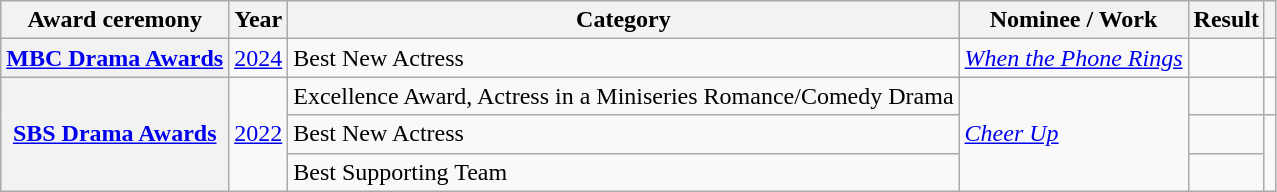<table class="wikitable plainrowheaders sortable">
<tr>
<th scope="col">Award ceremony</th>
<th scope="col">Year</th>
<th scope="col">Category</th>
<th scope="col">Nominee / Work</th>
<th scope="col">Result</th>
<th scope="col" class="unsortable"></th>
</tr>
<tr>
<th scope="row"><a href='#'>MBC Drama Awards</a></th>
<td style="text-align:center"><a href='#'>2024</a></td>
<td>Best New Actress</td>
<td rowspan="1"><em><a href='#'>When the Phone Rings</a></em></td>
<td></td>
<td rowspan="1" style="text-align:center"></td>
</tr>
<tr>
<th scope="row"  rowspan="3"><a href='#'>SBS Drama Awards</a></th>
<td rowspan="3" style="text-align:center"><a href='#'>2022</a></td>
<td>Excellence Award, Actress in a Miniseries Romance/Comedy Drama</td>
<td rowspan="3"><em><a href='#'>Cheer Up</a></em></td>
<td></td>
<td style="text-align:center"></td>
</tr>
<tr>
<td>Best New Actress</td>
<td></td>
<td rowspan="2" style="text-align:center"></td>
</tr>
<tr>
<td>Best Supporting Team</td>
<td></td>
</tr>
</table>
